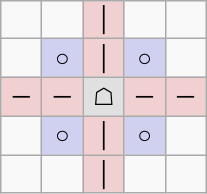<table border="1" class="wikitable">
<tr align=center>
<td width="20"> </td>
<td width="20"> </td>
<td width="20" style="background:#f0d0d0;">│</td>
<td width="20"> </td>
<td width="20"> </td>
</tr>
<tr align=center>
<td> </td>
<td style="background:#d0d0f0;">○</td>
<td style="background:#f0d0d0;">│</td>
<td style="background:#d0d0f0;">○</td>
<td> </td>
</tr>
<tr align=center>
<td style="background:#f0d0d0;">─</td>
<td style="background:#f0d0d0;">─</td>
<td style="background:#e0e0e0;">☖</td>
<td style="background:#f0d0d0;">─</td>
<td style="background:#f0d0d0;">─</td>
</tr>
<tr align=center>
<td> </td>
<td style="background:#d0d0f0;">○</td>
<td style="background:#f0d0d0;">│</td>
<td style="background:#d0d0f0;">○</td>
<td> </td>
</tr>
<tr align=center>
<td> </td>
<td> </td>
<td style="background:#f0d0d0;">│</td>
<td> </td>
<td> </td>
</tr>
</table>
